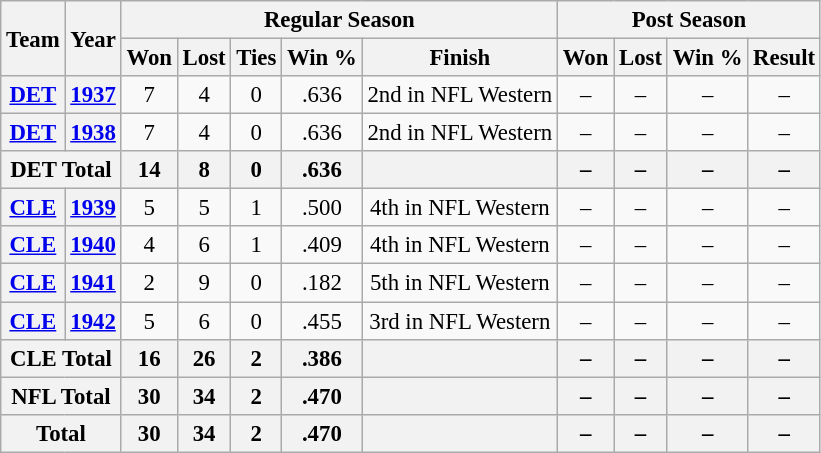<table class="wikitable" style="font-size: 95%; text-align:center;">
<tr>
<th rowspan="2">Team</th>
<th rowspan="2">Year</th>
<th colspan="5">Regular Season</th>
<th colspan="4">Post Season</th>
</tr>
<tr>
<th>Won</th>
<th>Lost</th>
<th>Ties</th>
<th>Win %</th>
<th>Finish</th>
<th>Won</th>
<th>Lost</th>
<th>Win %</th>
<th>Result</th>
</tr>
<tr>
<th><a href='#'>DET</a></th>
<th><a href='#'>1937</a></th>
<td>7</td>
<td>4</td>
<td>0</td>
<td>.636</td>
<td>2nd in NFL Western</td>
<td>–</td>
<td>–</td>
<td>–</td>
<td>–</td>
</tr>
<tr>
<th><a href='#'>DET</a></th>
<th><a href='#'>1938</a></th>
<td>7</td>
<td>4</td>
<td>0</td>
<td>.636</td>
<td>2nd in NFL Western</td>
<td>–</td>
<td>–</td>
<td>–</td>
<td>–</td>
</tr>
<tr>
<th colspan="2">DET Total</th>
<th>14</th>
<th>8</th>
<th>0</th>
<th>.636</th>
<th></th>
<th>–</th>
<th>–</th>
<th>–</th>
<th>–</th>
</tr>
<tr>
<th><a href='#'>CLE</a></th>
<th><a href='#'>1939</a></th>
<td>5</td>
<td>5</td>
<td>1</td>
<td>.500</td>
<td>4th in NFL Western</td>
<td>–</td>
<td>–</td>
<td>–</td>
<td>–</td>
</tr>
<tr>
<th><a href='#'>CLE</a></th>
<th><a href='#'>1940</a></th>
<td>4</td>
<td>6</td>
<td>1</td>
<td>.409</td>
<td>4th in NFL Western</td>
<td>–</td>
<td>–</td>
<td>–</td>
<td>–</td>
</tr>
<tr>
<th><a href='#'>CLE</a></th>
<th><a href='#'>1941</a></th>
<td>2</td>
<td>9</td>
<td>0</td>
<td>.182</td>
<td>5th in NFL Western</td>
<td>–</td>
<td>–</td>
<td>–</td>
<td>–</td>
</tr>
<tr>
<th><a href='#'>CLE</a></th>
<th><a href='#'>1942</a></th>
<td>5</td>
<td>6</td>
<td>0</td>
<td>.455</td>
<td>3rd in NFL Western</td>
<td>–</td>
<td>–</td>
<td>–</td>
<td>–</td>
</tr>
<tr>
<th colspan="2">CLE Total</th>
<th>16</th>
<th>26</th>
<th>2</th>
<th>.386</th>
<th></th>
<th>–</th>
<th>–</th>
<th>–</th>
<th>–</th>
</tr>
<tr>
<th colspan="2">NFL Total</th>
<th>30</th>
<th>34</th>
<th>2</th>
<th>.470</th>
<th></th>
<th>–</th>
<th>–</th>
<th>–</th>
<th>–</th>
</tr>
<tr>
<th colspan="2">Total</th>
<th>30</th>
<th>34</th>
<th>2</th>
<th>.470</th>
<th></th>
<th>–</th>
<th>–</th>
<th>–</th>
<th>–</th>
</tr>
</table>
